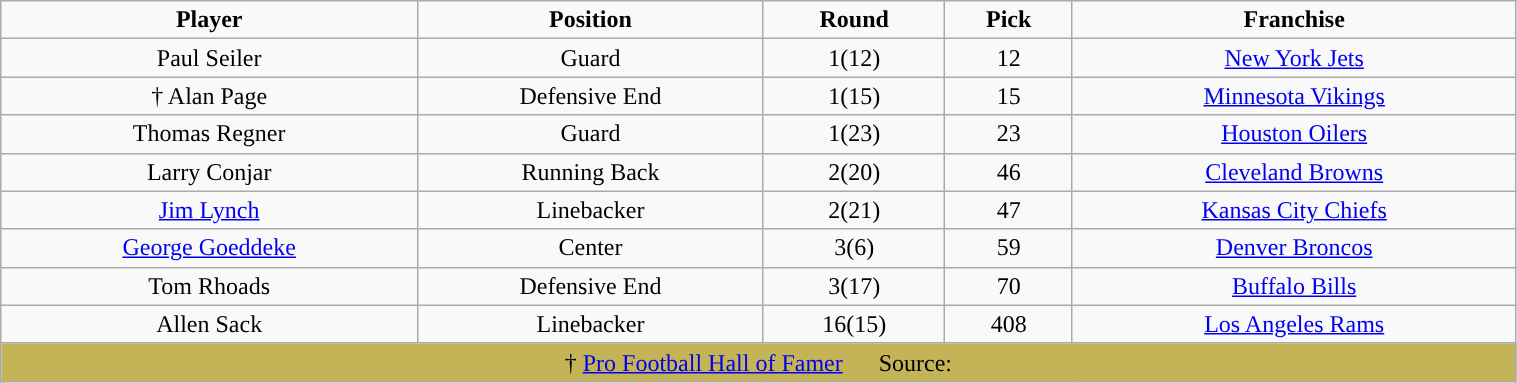<table class="wikitable" width="80%" style="text-align:center; width:80%;">
<tr align="center">
<td><strong>Player</strong></td>
<td><strong>Position</strong></td>
<td><strong>Round</strong></td>
<td><strong>Pick</strong></td>
<td><strong>Franchise</strong></td>
</tr>
<tr>
<td>Paul Seiler</td>
<td>Guard</td>
<td>1(12)</td>
<td>12</td>
<td><a href='#'>New York Jets</a></td>
</tr>
<tr>
<td>† Alan Page</td>
<td>Defensive End</td>
<td>1(15)</td>
<td>15</td>
<td><a href='#'>Minnesota Vikings</a></td>
</tr>
<tr>
<td>Thomas Regner</td>
<td>Guard</td>
<td>1(23)</td>
<td>23</td>
<td><a href='#'>Houston Oilers</a></td>
</tr>
<tr>
<td>Larry Conjar</td>
<td>Running Back</td>
<td>2(20)</td>
<td>46</td>
<td><a href='#'>Cleveland Browns</a></td>
</tr>
<tr>
<td><a href='#'>Jim Lynch</a></td>
<td>Linebacker</td>
<td>2(21)</td>
<td>47</td>
<td><a href='#'>Kansas City Chiefs</a></td>
</tr>
<tr>
<td><a href='#'>George Goeddeke</a></td>
<td>Center</td>
<td>3(6)</td>
<td>59</td>
<td><a href='#'>Denver Broncos</a></td>
</tr>
<tr>
<td>Tom Rhoads</td>
<td>Defensive End</td>
<td>3(17)</td>
<td>70</td>
<td><a href='#'>Buffalo Bills</a></td>
</tr>
<tr>
<td>Allen Sack</td>
<td>Linebacker</td>
<td>16(15)</td>
<td>408</td>
<td><a href='#'>Los Angeles Rams</a></td>
</tr>
<tr>
<td colspan=5 bgcolor="#C5B358"><span>† <a href='#'>Pro Football Hall of Famer</a>      Source:</span></td>
</tr>
</table>
